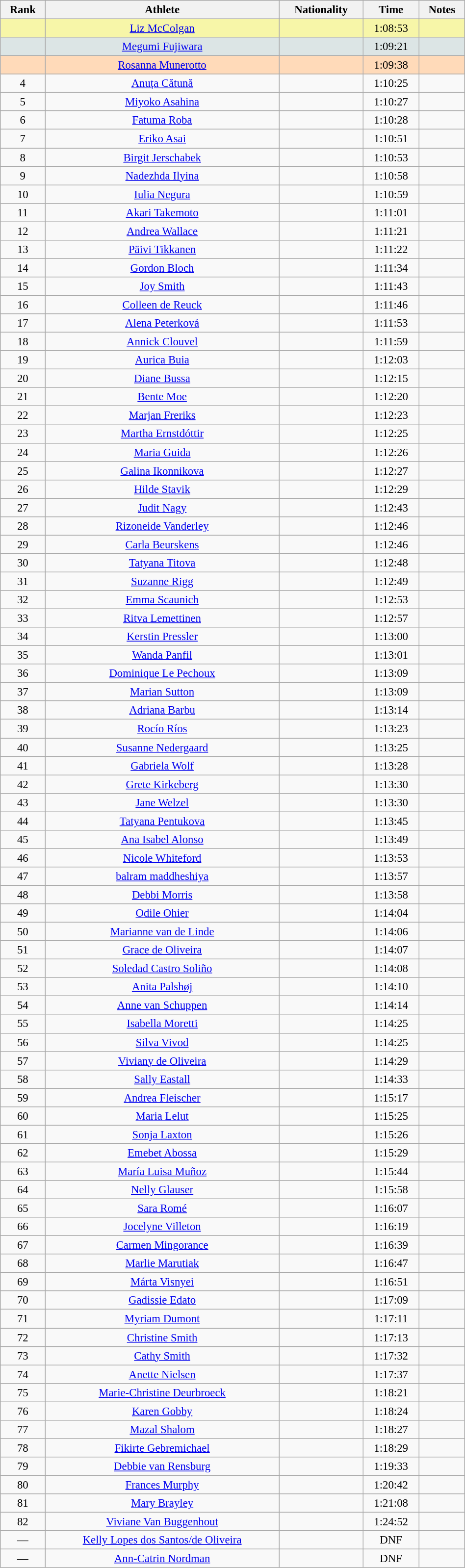<table class="wikitable sortable" style=" text-align:center; font-size:95%;" width="50%">
<tr>
<th>Rank</th>
<th>Athlete</th>
<th>Nationality</th>
<th>Time</th>
<th>Notes</th>
</tr>
<tr bgcolor="#F7F6A8">
<td align=center></td>
<td><a href='#'>Liz McColgan</a></td>
<td></td>
<td>1:08:53</td>
<td></td>
</tr>
<tr bgcolor="#DCE5E5">
<td align=center></td>
<td><a href='#'>Megumi Fujiwara</a></td>
<td></td>
<td>1:09:21</td>
<td></td>
</tr>
<tr bgcolor="#FFDAB9">
<td align=center></td>
<td><a href='#'>Rosanna Munerotto</a></td>
<td></td>
<td>1:09:38</td>
<td></td>
</tr>
<tr>
<td align=center>4</td>
<td><a href='#'>Anuța Cătună</a></td>
<td></td>
<td>1:10:25</td>
<td></td>
</tr>
<tr>
<td align=center>5</td>
<td><a href='#'>Miyoko Asahina</a></td>
<td></td>
<td>1:10:27</td>
<td></td>
</tr>
<tr>
<td align=center>6</td>
<td><a href='#'>Fatuma Roba</a></td>
<td></td>
<td>1:10:28</td>
<td></td>
</tr>
<tr>
<td align=center>7</td>
<td><a href='#'>Eriko Asai</a></td>
<td></td>
<td>1:10:51</td>
<td></td>
</tr>
<tr>
<td align=center>8</td>
<td><a href='#'>Birgit Jerschabek</a></td>
<td></td>
<td>1:10:53</td>
<td></td>
</tr>
<tr>
<td align=center>9</td>
<td><a href='#'>Nadezhda Ilyina</a></td>
<td></td>
<td>1:10:58</td>
<td></td>
</tr>
<tr>
<td align=center>10</td>
<td><a href='#'>Iulia Negura</a></td>
<td></td>
<td>1:10:59</td>
<td></td>
</tr>
<tr>
<td align=center>11</td>
<td><a href='#'>Akari Takemoto</a></td>
<td></td>
<td>1:11:01</td>
<td></td>
</tr>
<tr>
<td align=center>12</td>
<td><a href='#'>Andrea Wallace</a></td>
<td></td>
<td>1:11:21</td>
<td></td>
</tr>
<tr>
<td align=center>13</td>
<td><a href='#'>Päivi Tikkanen</a></td>
<td></td>
<td>1:11:22</td>
<td></td>
</tr>
<tr>
<td align=center>14</td>
<td><a href='#'>Gordon Bloch</a></td>
<td></td>
<td>1:11:34</td>
<td></td>
</tr>
<tr>
<td align=center>15</td>
<td><a href='#'>Joy Smith</a></td>
<td></td>
<td>1:11:43</td>
<td></td>
</tr>
<tr>
<td align=center>16</td>
<td><a href='#'>Colleen de Reuck</a></td>
<td></td>
<td>1:11:46</td>
<td></td>
</tr>
<tr>
<td align=center>17</td>
<td><a href='#'>Alena Peterková</a></td>
<td></td>
<td>1:11:53</td>
<td></td>
</tr>
<tr>
<td align=center>18</td>
<td><a href='#'>Annick Clouvel</a></td>
<td></td>
<td>1:11:59</td>
<td></td>
</tr>
<tr>
<td align=center>19</td>
<td><a href='#'>Aurica Buia</a></td>
<td></td>
<td>1:12:03</td>
<td></td>
</tr>
<tr>
<td align=center>20</td>
<td><a href='#'>Diane Bussa</a></td>
<td></td>
<td>1:12:15</td>
<td></td>
</tr>
<tr>
<td align=center>21</td>
<td><a href='#'>Bente Moe</a></td>
<td></td>
<td>1:12:20</td>
<td></td>
</tr>
<tr>
<td align=center>22</td>
<td><a href='#'>Marjan Freriks</a></td>
<td></td>
<td>1:12:23</td>
<td></td>
</tr>
<tr>
<td align=center>23</td>
<td><a href='#'>Martha Ernstdóttir</a></td>
<td></td>
<td>1:12:25</td>
<td></td>
</tr>
<tr>
<td align=center>24</td>
<td><a href='#'>Maria Guida</a></td>
<td></td>
<td>1:12:26</td>
<td></td>
</tr>
<tr>
<td align=center>25</td>
<td><a href='#'>Galina Ikonnikova</a></td>
<td></td>
<td>1:12:27</td>
<td></td>
</tr>
<tr>
<td align=center>26</td>
<td><a href='#'>Hilde Stavik</a></td>
<td></td>
<td>1:12:29</td>
<td></td>
</tr>
<tr>
<td align=center>27</td>
<td><a href='#'>Judit Nagy</a></td>
<td></td>
<td>1:12:43</td>
<td></td>
</tr>
<tr>
<td align=center>28</td>
<td><a href='#'>Rizoneide Vanderley</a></td>
<td></td>
<td>1:12:46</td>
<td></td>
</tr>
<tr>
<td align=center>29</td>
<td><a href='#'>Carla Beurskens</a></td>
<td></td>
<td>1:12:46</td>
<td></td>
</tr>
<tr>
<td align=center>30</td>
<td><a href='#'>Tatyana Titova</a></td>
<td></td>
<td>1:12:48</td>
<td></td>
</tr>
<tr>
<td align=center>31</td>
<td><a href='#'>Suzanne Rigg</a></td>
<td></td>
<td>1:12:49</td>
<td></td>
</tr>
<tr>
<td align=center>32</td>
<td><a href='#'>Emma Scaunich</a></td>
<td></td>
<td>1:12:53</td>
<td></td>
</tr>
<tr>
<td align=center>33</td>
<td><a href='#'>Ritva Lemettinen</a></td>
<td></td>
<td>1:12:57</td>
<td></td>
</tr>
<tr>
<td align=center>34</td>
<td><a href='#'>Kerstin Pressler</a></td>
<td></td>
<td>1:13:00</td>
<td></td>
</tr>
<tr>
<td align=center>35</td>
<td><a href='#'>Wanda Panfil</a></td>
<td></td>
<td>1:13:01</td>
<td></td>
</tr>
<tr>
<td align=center>36</td>
<td><a href='#'>Dominique Le Pechoux</a></td>
<td></td>
<td>1:13:09</td>
<td></td>
</tr>
<tr>
<td align=center>37</td>
<td><a href='#'>Marian Sutton</a></td>
<td></td>
<td>1:13:09</td>
<td></td>
</tr>
<tr>
<td align=center>38</td>
<td><a href='#'>Adriana Barbu</a></td>
<td></td>
<td>1:13:14</td>
<td></td>
</tr>
<tr>
<td align=center>39</td>
<td><a href='#'>Rocío Ríos</a></td>
<td></td>
<td>1:13:23</td>
<td></td>
</tr>
<tr>
<td align=center>40</td>
<td><a href='#'>Susanne Nedergaard</a></td>
<td></td>
<td>1:13:25</td>
<td></td>
</tr>
<tr>
<td align=center>41</td>
<td><a href='#'>Gabriela Wolf</a></td>
<td></td>
<td>1:13:28</td>
<td></td>
</tr>
<tr>
<td align=center>42</td>
<td><a href='#'>Grete Kirkeberg</a></td>
<td></td>
<td>1:13:30</td>
<td></td>
</tr>
<tr>
<td align=center>43</td>
<td><a href='#'>Jane Welzel</a></td>
<td></td>
<td>1:13:30</td>
<td></td>
</tr>
<tr>
<td align=center>44</td>
<td><a href='#'>Tatyana Pentukova</a></td>
<td></td>
<td>1:13:45</td>
<td></td>
</tr>
<tr>
<td align=center>45</td>
<td><a href='#'>Ana Isabel Alonso</a></td>
<td></td>
<td>1:13:49</td>
<td></td>
</tr>
<tr>
<td align=center>46</td>
<td><a href='#'>Nicole Whiteford</a></td>
<td></td>
<td>1:13:53</td>
<td></td>
</tr>
<tr>
<td align=center>47</td>
<td><a href='#'>balram maddheshiya</a></td>
<td></td>
<td>1:13:57</td>
<td></td>
</tr>
<tr>
<td align=center>48</td>
<td><a href='#'>Debbi Morris</a></td>
<td></td>
<td>1:13:58</td>
<td></td>
</tr>
<tr>
<td align=center>49</td>
<td><a href='#'>Odile Ohier</a></td>
<td></td>
<td>1:14:04</td>
<td></td>
</tr>
<tr>
<td align=center>50</td>
<td><a href='#'>Marianne van de Linde</a></td>
<td></td>
<td>1:14:06</td>
<td></td>
</tr>
<tr>
<td align=center>51</td>
<td><a href='#'>Grace de Oliveira</a></td>
<td></td>
<td>1:14:07</td>
<td></td>
</tr>
<tr>
<td align=center>52</td>
<td><a href='#'>Soledad Castro Soliño</a></td>
<td></td>
<td>1:14:08</td>
<td></td>
</tr>
<tr>
<td align=center>53</td>
<td><a href='#'>Anita Palshøj</a></td>
<td></td>
<td>1:14:10</td>
<td></td>
</tr>
<tr>
<td align=center>54</td>
<td><a href='#'>Anne van Schuppen</a></td>
<td></td>
<td>1:14:14</td>
<td></td>
</tr>
<tr>
<td align=center>55</td>
<td><a href='#'>Isabella Moretti</a></td>
<td></td>
<td>1:14:25</td>
<td></td>
</tr>
<tr>
<td align=center>56</td>
<td><a href='#'>Silva Vivod</a></td>
<td></td>
<td>1:14:25</td>
<td></td>
</tr>
<tr>
<td align=center>57</td>
<td><a href='#'>Viviany de Oliveira</a></td>
<td></td>
<td>1:14:29</td>
<td></td>
</tr>
<tr>
<td align=center>58</td>
<td><a href='#'>Sally Eastall</a></td>
<td></td>
<td>1:14:33</td>
<td></td>
</tr>
<tr>
<td align=center>59</td>
<td><a href='#'>Andrea Fleischer</a></td>
<td></td>
<td>1:15:17</td>
<td></td>
</tr>
<tr>
<td align=center>60</td>
<td><a href='#'>Maria Lelut</a></td>
<td></td>
<td>1:15:25</td>
<td></td>
</tr>
<tr>
<td align=center>61</td>
<td><a href='#'>Sonja Laxton</a></td>
<td></td>
<td>1:15:26</td>
<td></td>
</tr>
<tr>
<td align=center>62</td>
<td><a href='#'>Emebet Abossa</a></td>
<td></td>
<td>1:15:29</td>
<td></td>
</tr>
<tr>
<td align=center>63</td>
<td><a href='#'>María Luisa Muñoz</a></td>
<td></td>
<td>1:15:44</td>
<td></td>
</tr>
<tr>
<td align=center>64</td>
<td><a href='#'>Nelly Glauser</a></td>
<td></td>
<td>1:15:58</td>
<td></td>
</tr>
<tr>
<td align=center>65</td>
<td><a href='#'>Sara Romé</a></td>
<td></td>
<td>1:16:07</td>
<td></td>
</tr>
<tr>
<td align=center>66</td>
<td><a href='#'>Jocelyne Villeton</a></td>
<td></td>
<td>1:16:19</td>
<td></td>
</tr>
<tr>
<td align=center>67</td>
<td><a href='#'>Carmen Mingorance</a></td>
<td></td>
<td>1:16:39</td>
<td></td>
</tr>
<tr>
<td align=center>68</td>
<td><a href='#'>Marlie Marutiak</a></td>
<td></td>
<td>1:16:47</td>
<td></td>
</tr>
<tr>
<td align=center>69</td>
<td><a href='#'>Márta Visnyei</a></td>
<td></td>
<td>1:16:51</td>
<td></td>
</tr>
<tr>
<td align=center>70</td>
<td><a href='#'>Gadissie Edato</a></td>
<td></td>
<td>1:17:09</td>
<td></td>
</tr>
<tr>
<td align=center>71</td>
<td><a href='#'>Myriam Dumont</a></td>
<td></td>
<td>1:17:11</td>
<td></td>
</tr>
<tr>
<td align=center>72</td>
<td><a href='#'>Christine Smith</a></td>
<td></td>
<td>1:17:13</td>
<td></td>
</tr>
<tr>
<td align=center>73</td>
<td><a href='#'>Cathy Smith</a></td>
<td></td>
<td>1:17:32</td>
<td></td>
</tr>
<tr>
<td align=center>74</td>
<td><a href='#'>Anette Nielsen</a></td>
<td></td>
<td>1:17:37</td>
<td></td>
</tr>
<tr>
<td align=center>75</td>
<td><a href='#'>Marie-Christine Deurbroeck</a></td>
<td></td>
<td>1:18:21</td>
<td></td>
</tr>
<tr>
<td align=center>76</td>
<td><a href='#'>Karen Gobby</a></td>
<td></td>
<td>1:18:24</td>
<td></td>
</tr>
<tr>
<td align=center>77</td>
<td><a href='#'>Mazal Shalom</a></td>
<td></td>
<td>1:18:27</td>
<td></td>
</tr>
<tr>
<td align=center>78</td>
<td><a href='#'>Fikirte Gebremichael</a></td>
<td></td>
<td>1:18:29</td>
<td></td>
</tr>
<tr>
<td align=center>79</td>
<td><a href='#'>Debbie van Rensburg</a></td>
<td></td>
<td>1:19:33</td>
<td></td>
</tr>
<tr>
<td align=center>80</td>
<td><a href='#'>Frances Murphy</a></td>
<td></td>
<td>1:20:42</td>
<td></td>
</tr>
<tr>
<td align=center>81</td>
<td><a href='#'>Mary Brayley</a></td>
<td></td>
<td>1:21:08</td>
<td></td>
</tr>
<tr>
<td align=center>82</td>
<td><a href='#'>Viviane Van Buggenhout</a></td>
<td></td>
<td>1:24:52</td>
<td></td>
</tr>
<tr>
<td align=center>—</td>
<td><a href='#'>Kelly Lopes dos Santos/de Oliveira</a></td>
<td></td>
<td>DNF</td>
<td></td>
</tr>
<tr>
<td align=center>—</td>
<td><a href='#'>Ann-Catrin Nordman</a></td>
<td></td>
<td>DNF</td>
<td></td>
</tr>
</table>
